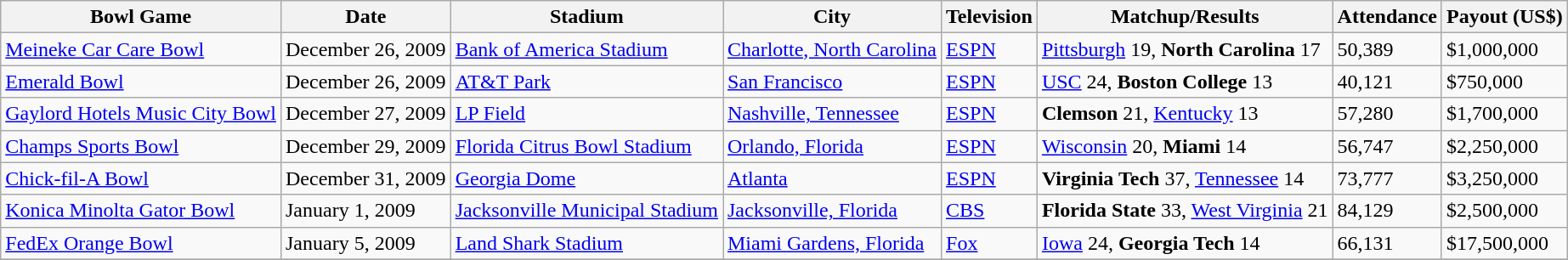<table class="wikitable">
<tr>
<th>Bowl Game</th>
<th>Date</th>
<th>Stadium</th>
<th>City</th>
<th>Television</th>
<th>Matchup/Results</th>
<th>Attendance</th>
<th>Payout (US$)</th>
</tr>
<tr>
<td><a href='#'>Meineke Car Care Bowl</a></td>
<td>December 26, 2009</td>
<td><a href='#'>Bank of America Stadium</a></td>
<td><a href='#'>Charlotte, North Carolina</a></td>
<td><a href='#'>ESPN</a></td>
<td><a href='#'>Pittsburgh</a> 19, <strong>North Carolina</strong> 17</td>
<td>50,389</td>
<td>$1,000,000</td>
</tr>
<tr>
<td><a href='#'>Emerald Bowl</a></td>
<td>December 26, 2009</td>
<td><a href='#'>AT&T Park</a></td>
<td><a href='#'>San Francisco</a></td>
<td><a href='#'>ESPN</a></td>
<td><a href='#'>USC</a> 24, <strong>Boston College</strong> 13</td>
<td>40,121</td>
<td>$750,000</td>
</tr>
<tr>
<td><a href='#'>Gaylord Hotels Music City Bowl</a></td>
<td>December 27, 2009</td>
<td><a href='#'>LP Field</a></td>
<td><a href='#'>Nashville, Tennessee</a></td>
<td><a href='#'>ESPN</a></td>
<td><strong>Clemson</strong> 21, <a href='#'>Kentucky</a> 13</td>
<td>57,280</td>
<td>$1,700,000</td>
</tr>
<tr>
<td><a href='#'>Champs Sports Bowl</a></td>
<td>December 29, 2009</td>
<td><a href='#'>Florida Citrus Bowl Stadium</a></td>
<td><a href='#'>Orlando, Florida</a></td>
<td><a href='#'>ESPN</a></td>
<td><a href='#'>Wisconsin</a> 20, <strong>Miami</strong> 14</td>
<td>56,747</td>
<td>$2,250,000</td>
</tr>
<tr>
<td><a href='#'>Chick-fil-A Bowl</a></td>
<td>December 31, 2009</td>
<td><a href='#'>Georgia Dome</a></td>
<td><a href='#'>Atlanta</a></td>
<td><a href='#'>ESPN</a></td>
<td><strong>Virginia Tech</strong> 37, <a href='#'>Tennessee</a> 14</td>
<td>73,777</td>
<td>$3,250,000</td>
</tr>
<tr>
<td><a href='#'>Konica Minolta Gator Bowl</a></td>
<td>January 1, 2009</td>
<td><a href='#'>Jacksonville Municipal Stadium</a></td>
<td><a href='#'>Jacksonville, Florida</a></td>
<td><a href='#'>CBS</a></td>
<td><strong>Florida State</strong> 33, <a href='#'>West Virginia</a> 21</td>
<td>84,129</td>
<td>$2,500,000</td>
</tr>
<tr>
<td><a href='#'>FedEx Orange Bowl</a></td>
<td>January 5, 2009</td>
<td><a href='#'>Land Shark Stadium</a></td>
<td><a href='#'>Miami Gardens, Florida</a></td>
<td><a href='#'>Fox</a></td>
<td><a href='#'>Iowa</a> 24, <strong>Georgia Tech</strong> 14</td>
<td>66,131</td>
<td>$17,500,000</td>
</tr>
<tr>
</tr>
</table>
